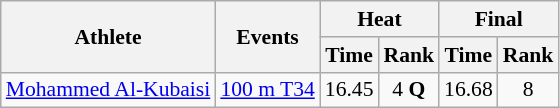<table class=wikitable style="font-size:90%">
<tr>
<th rowspan="2">Athlete</th>
<th rowspan="2">Events</th>
<th colspan="2">Heat</th>
<th colspan="2">Final</th>
</tr>
<tr>
<th>Time</th>
<th>Rank</th>
<th>Time</th>
<th>Rank</th>
</tr>
<tr align=center>
<td align=left><a href='#'>Mohammed Al-Kubaisi</a></td>
<td align=left><a href='#'>100 m T34</a></td>
<td>16.45</td>
<td>4 <strong>Q</strong></td>
<td>16.68</td>
<td>8</td>
</tr>
</table>
